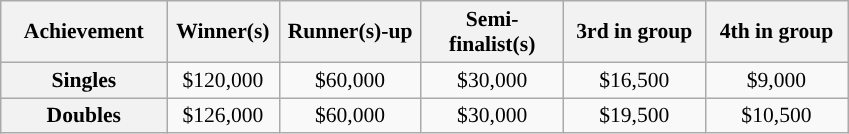<table class=wikitable style="font-size:90%;text-align:center">
<tr>
<th style="width:104px;">Achievement</th>
<th style="width:68px;">Winner(s)</th>
<th style="width:88px;">Runner(s)-up</th>
<th style="width:88px;">Semi-finalist(s)</th>
<th style="width:88px;">3rd in group</th>
<th style="width:88px;">4th in group</th>
</tr>
<tr>
<th><strong>Singles</strong></th>
<td>$120,000</td>
<td>$60,000</td>
<td>$30,000</td>
<td>$16,500</td>
<td>$9,000</td>
</tr>
<tr>
<th><strong>Doubles</strong></th>
<td>$126,000</td>
<td>$60,000</td>
<td>$30,000</td>
<td>$19,500</td>
<td>$10,500</td>
</tr>
</table>
